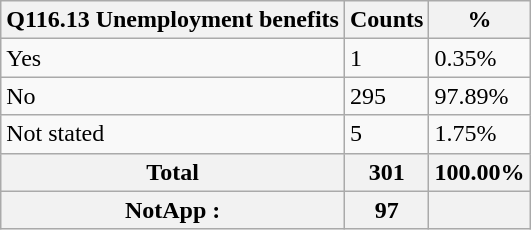<table class="wikitable sortable">
<tr>
<th>Q116.13 Unemployment benefits</th>
<th>Counts</th>
<th>%</th>
</tr>
<tr>
<td>Yes</td>
<td>1</td>
<td>0.35%</td>
</tr>
<tr>
<td>No</td>
<td>295</td>
<td>97.89%</td>
</tr>
<tr>
<td>Not stated</td>
<td>5</td>
<td>1.75%</td>
</tr>
<tr>
<th>Total</th>
<th>301</th>
<th>100.00%</th>
</tr>
<tr>
<th>NotApp :</th>
<th>97</th>
<th></th>
</tr>
</table>
